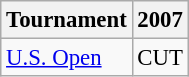<table class="wikitable" style="font-size:95%;">
<tr>
<th>Tournament</th>
<th>2007</th>
</tr>
<tr>
<td><a href='#'>U.S. Open</a></td>
<td align="center">CUT</td>
</tr>
</table>
